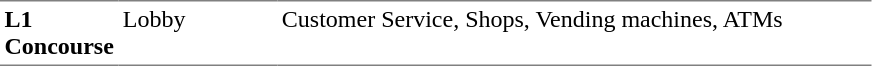<table table border=0 cellspacing=0 cellpadding=3>
<tr>
<td style="border-bottom:solid 1px gray; border-top:solid 1px gray;" valign=top width=50><strong>L1<br>Concourse</strong></td>
<td style="border-bottom:solid 1px gray; border-top:solid 1px gray;" valign=top width=100>Lobby</td>
<td style="border-bottom:solid 1px gray; border-top:solid 1px gray;" valign=top width=390>Customer Service, Shops, Vending machines, ATMs</td>
</tr>
</table>
